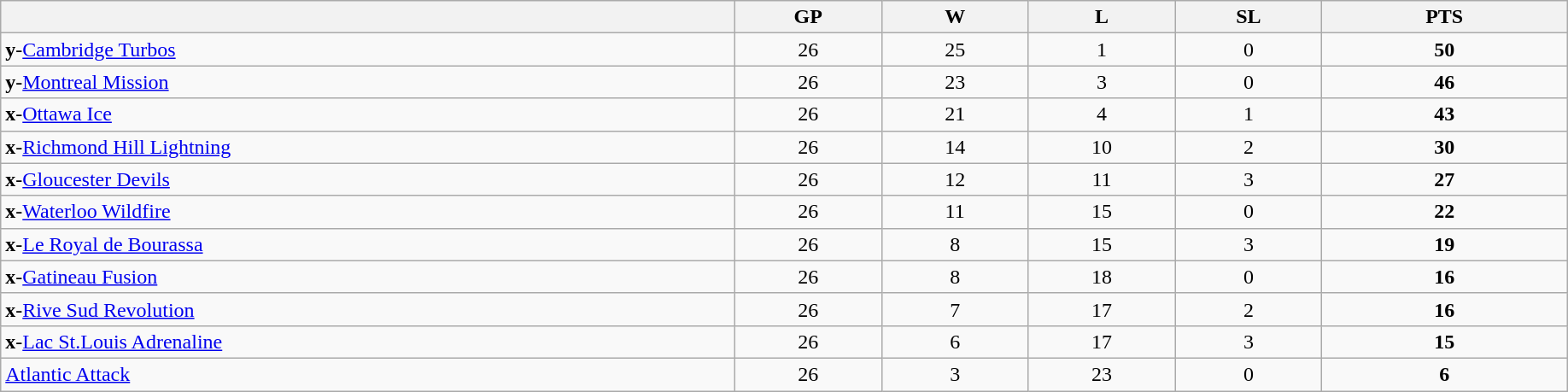<table class="wikitable" style="text-align:center">
<tr>
<th bgcolor="#DDDDFF" width="15%"></th>
<th bgcolor="#DDDDFF" width="3%">GP</th>
<th bgcolor="#DDDDFF" width="3%">W</th>
<th bgcolor="#DDDDFF" width="3%">L</th>
<th bgcolor="#DDDDFF" width="3%">SL</th>
<th bgcolor="#DDDDFF" width="5%">PTS</th>
</tr>
<tr>
<td align=left><strong>y</strong>-<a href='#'>Cambridge Turbos</a></td>
<td>26</td>
<td>25</td>
<td>1</td>
<td>0</td>
<td><strong>50</strong></td>
</tr>
<tr>
<td align=left><strong>y</strong>-<a href='#'>Montreal Mission</a></td>
<td>26</td>
<td>23</td>
<td>3</td>
<td>0</td>
<td><strong>46</strong></td>
</tr>
<tr>
<td align=left><strong>x</strong>-<a href='#'>Ottawa Ice</a></td>
<td>26</td>
<td>21</td>
<td>4</td>
<td>1</td>
<td><strong>43</strong></td>
</tr>
<tr>
<td align=left><strong>x</strong>-<a href='#'>Richmond Hill Lightning</a></td>
<td>26</td>
<td>14</td>
<td>10</td>
<td>2</td>
<td><strong>30</strong></td>
</tr>
<tr>
<td align=left><strong>x</strong>-<a href='#'>Gloucester Devils</a></td>
<td>26</td>
<td>12</td>
<td>11</td>
<td>3</td>
<td><strong>27</strong></td>
</tr>
<tr>
<td align=left><strong>x</strong>-<a href='#'>Waterloo Wildfire</a></td>
<td>26</td>
<td>11</td>
<td>15</td>
<td>0</td>
<td><strong>22</strong></td>
</tr>
<tr>
<td align=left><strong>x</strong>-<a href='#'>Le Royal de Bourassa</a></td>
<td>26</td>
<td>8</td>
<td>15</td>
<td>3</td>
<td><strong>19</strong></td>
</tr>
<tr>
<td align=left><strong>x</strong>-<a href='#'>Gatineau Fusion</a></td>
<td>26</td>
<td>8</td>
<td>18</td>
<td>0</td>
<td><strong>16</strong></td>
</tr>
<tr>
<td align=left><strong>x</strong>-<a href='#'>Rive Sud Revolution</a></td>
<td>26</td>
<td>7</td>
<td>17</td>
<td>2</td>
<td><strong>16</strong></td>
</tr>
<tr>
<td align=left><strong>x</strong>-<a href='#'>Lac St.Louis Adrenaline</a></td>
<td>26</td>
<td>6</td>
<td>17</td>
<td>3</td>
<td><strong>15</strong></td>
</tr>
<tr>
<td align=left><a href='#'>Atlantic Attack</a></td>
<td>26</td>
<td>3</td>
<td>23</td>
<td>0</td>
<td><strong>6</strong></td>
</tr>
</table>
